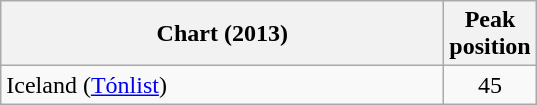<table class="wikitable sortable">
<tr>
<th style="width:18em;">Chart (2013)</th>
<th>Peak<br>position</th>
</tr>
<tr>
<td>Iceland (<a href='#'>Tónlist</a>)</td>
<td align="center">45</td>
</tr>
</table>
